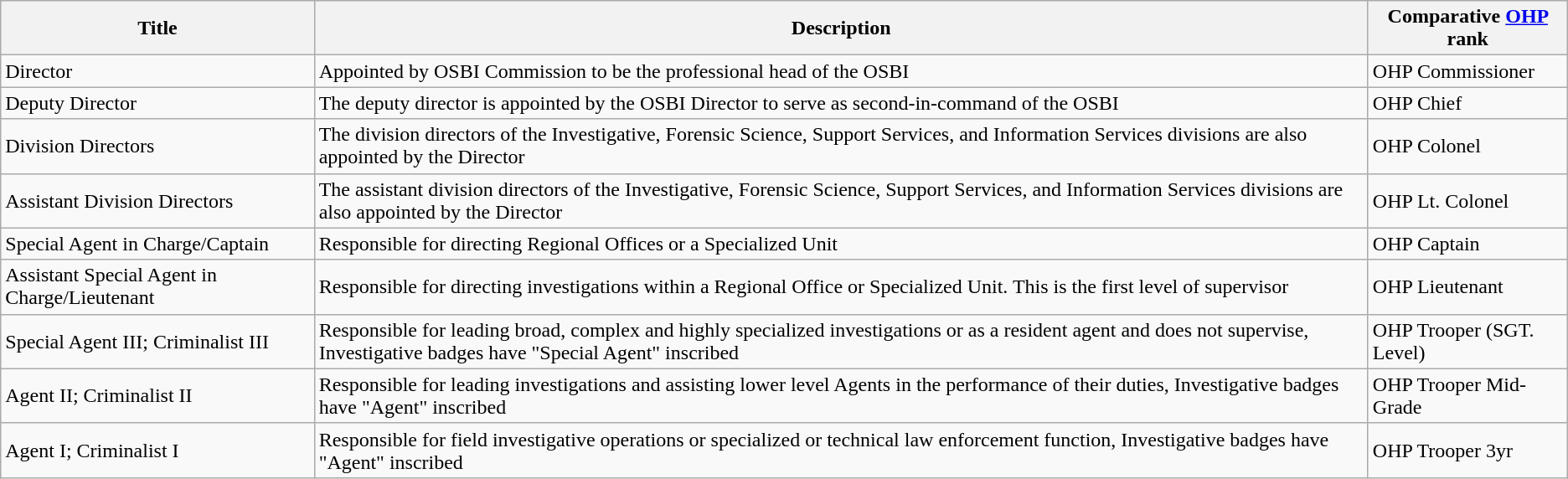<table border="1" cellspacing="0" cellpadding="5" style="border-collapse:collapse;" class="wikitable">
<tr>
<th>Title</th>
<th>Description</th>
<th>Comparative <a href='#'>OHP</a> rank</th>
</tr>
<tr>
<td>Director</td>
<td>Appointed by OSBI Commission to be the professional head of the OSBI</td>
<td>OHP Commissioner</td>
</tr>
<tr>
<td>Deputy Director</td>
<td>The deputy director is appointed by the OSBI Director to serve as second-in-command of the OSBI</td>
<td>OHP Chief</td>
</tr>
<tr>
<td>Division Directors</td>
<td>The division directors of the Investigative, Forensic Science, Support Services, and Information Services divisions are also appointed by the Director</td>
<td>OHP Colonel</td>
</tr>
<tr>
<td>Assistant Division Directors</td>
<td>The assistant division directors of the Investigative, Forensic Science, Support Services, and Information Services divisions are also appointed by the Director</td>
<td>OHP Lt. Colonel</td>
</tr>
<tr>
<td>Special Agent in Charge/Captain</td>
<td>Responsible for directing Regional Offices or a Specialized Unit</td>
<td>OHP Captain</td>
</tr>
<tr>
<td>Assistant Special Agent in Charge/Lieutenant</td>
<td>Responsible for directing investigations within a Regional Office or Specialized Unit. This is the first level of supervisor</td>
<td>OHP Lieutenant</td>
</tr>
<tr>
<td>Special Agent III; Criminalist III</td>
<td>Responsible for leading broad, complex and highly specialized investigations or as a resident agent and does not supervise, Investigative badges have "Special Agent" inscribed</td>
<td>OHP Trooper (SGT. Level)</td>
</tr>
<tr>
<td>Agent II; Criminalist II</td>
<td>Responsible for leading investigations and assisting lower level Agents in the performance of their duties, Investigative badges have "Agent" inscribed</td>
<td>OHP Trooper Mid-Grade</td>
</tr>
<tr>
<td>Agent I; Criminalist I</td>
<td>Responsible for field investigative operations or specialized or technical law enforcement function, Investigative badges have "Agent" inscribed</td>
<td>OHP Trooper 3yr</td>
</tr>
</table>
